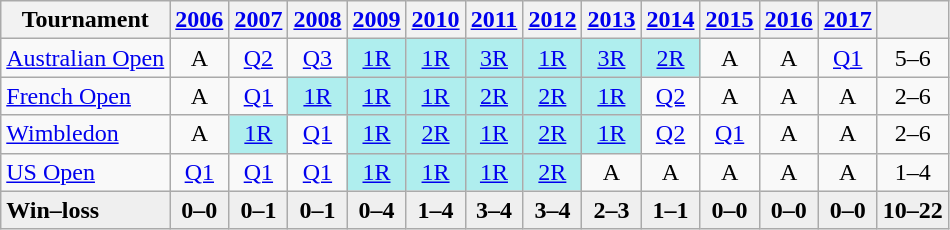<table class=wikitable style=text-align:center>
<tr>
<th>Tournament</th>
<th><a href='#'>2006</a></th>
<th><a href='#'>2007</a></th>
<th><a href='#'>2008</a></th>
<th><a href='#'>2009</a></th>
<th><a href='#'>2010</a></th>
<th><a href='#'>2011</a></th>
<th><a href='#'>2012</a></th>
<th><a href='#'>2013</a></th>
<th><a href='#'>2014</a></th>
<th><a href='#'>2015</a></th>
<th><a href='#'>2016</a></th>
<th><a href='#'>2017</a></th>
<th></th>
</tr>
<tr>
<td align=left><a href='#'>Australian Open</a></td>
<td>A</td>
<td><a href='#'>Q2</a></td>
<td><a href='#'>Q3</a></td>
<td bgcolor=afeeee><a href='#'>1R</a></td>
<td bgcolor=afeeee><a href='#'>1R</a></td>
<td bgcolor=afeeee><a href='#'>3R</a></td>
<td bgcolor=afeeee><a href='#'>1R</a></td>
<td bgcolor=afeeee><a href='#'>3R</a></td>
<td bgcolor=afeeee><a href='#'>2R</a></td>
<td>A</td>
<td>A</td>
<td><a href='#'>Q1</a></td>
<td>5–6</td>
</tr>
<tr>
<td align=left><a href='#'>French Open</a></td>
<td>A</td>
<td><a href='#'>Q1</a></td>
<td bgcolor=afeeee><a href='#'>1R</a></td>
<td bgcolor=afeeee><a href='#'>1R</a></td>
<td bgcolor=afeeee><a href='#'>1R</a></td>
<td bgcolor=afeeee><a href='#'>2R</a></td>
<td bgcolor=afeeee><a href='#'>2R</a></td>
<td bgcolor=afeeee><a href='#'>1R</a></td>
<td><a href='#'>Q2</a></td>
<td>A</td>
<td>A</td>
<td>A</td>
<td>2–6</td>
</tr>
<tr>
<td align=left><a href='#'>Wimbledon</a></td>
<td>A</td>
<td bgcolor=afeeee><a href='#'>1R</a></td>
<td><a href='#'>Q1</a></td>
<td bgcolor=afeeee><a href='#'>1R</a></td>
<td bgcolor=afeeee><a href='#'>2R</a></td>
<td bgcolor=afeeee><a href='#'>1R</a></td>
<td bgcolor=afeeee><a href='#'>2R</a></td>
<td bgcolor=afeeee><a href='#'>1R</a></td>
<td><a href='#'>Q2</a></td>
<td><a href='#'>Q1</a></td>
<td>A</td>
<td>A</td>
<td>2–6</td>
</tr>
<tr>
<td align=left><a href='#'>US Open</a></td>
<td><a href='#'>Q1</a></td>
<td><a href='#'>Q1</a></td>
<td><a href='#'>Q1</a></td>
<td bgcolor=afeeee><a href='#'>1R</a></td>
<td bgcolor=afeeee><a href='#'>1R</a></td>
<td bgcolor=afeeee><a href='#'>1R</a></td>
<td bgcolor=afeeee><a href='#'>2R</a></td>
<td>A</td>
<td>A</td>
<td>A</td>
<td>A</td>
<td>A</td>
<td>1–4</td>
</tr>
<tr style=background:#efefef;font-weight:bold>
<td style="text-align:left">Win–loss</td>
<td>0–0</td>
<td>0–1</td>
<td>0–1</td>
<td>0–4</td>
<td>1–4</td>
<td>3–4</td>
<td>3–4</td>
<td>2–3</td>
<td>1–1</td>
<td>0–0</td>
<td>0–0</td>
<td>0–0</td>
<td>10–22</td>
</tr>
</table>
